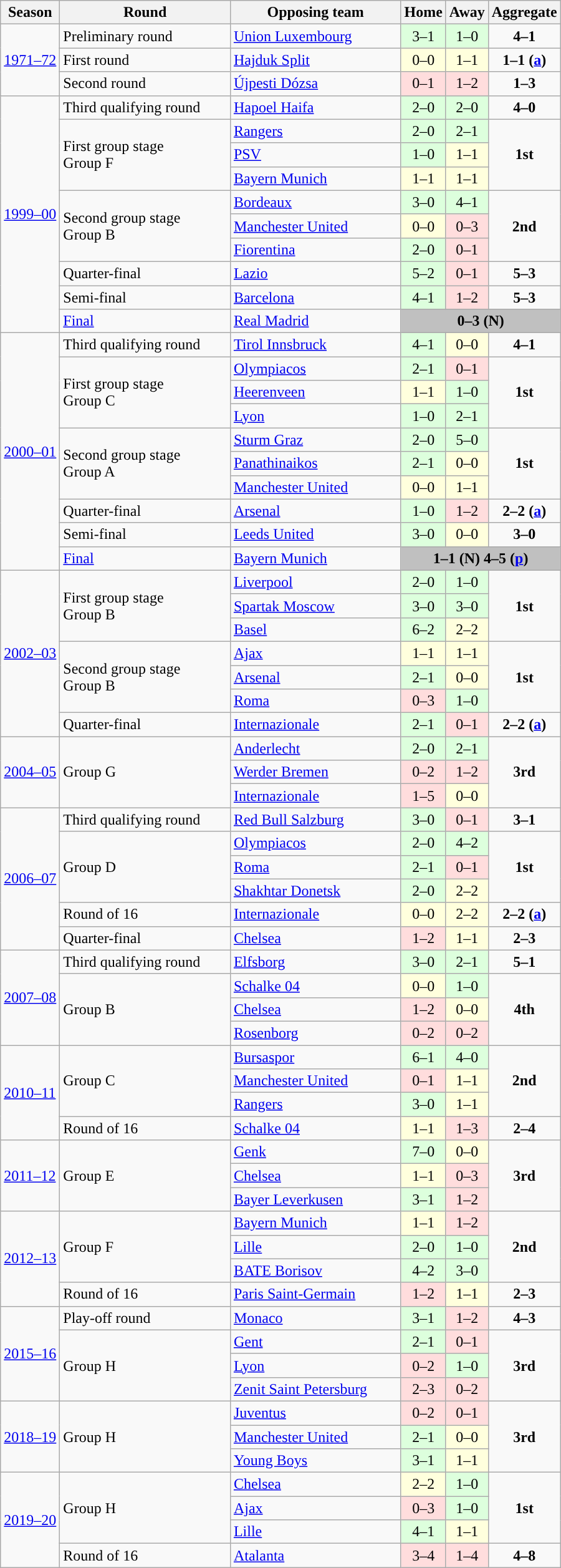<table class="wikitable">
<tr>
<th>Season</th>
<th width=175>Round</th>
<th width=175>Opposing team</th>
<th>Home</th>
<th>Away</th>
<th>Aggregate</th>
</tr>
<tr>
<td rowspan="3"><a href='#'>1971–72</a></td>
<td>Preliminary round</td>
<td> <a href='#'>Union Luxembourg</a></td>
<td style="text-align:center; background:#dfd;">3–1</td>
<td style="text-align:center; background:#dfd;">1–0</td>
<td style="text-align:center;"><strong>4–1</strong></td>
</tr>
<tr>
<td>First round</td>
<td> <a href='#'>Hajduk Split</a></td>
<td style="text-align:center; background:#ffd;">0–0</td>
<td style="text-align:center; background:#ffd;">1–1</td>
<td style="text-align:center;"><strong>1–1 (<a href='#'>a</a>)</strong></td>
</tr>
<tr>
<td>Second round</td>
<td> <a href='#'>Újpesti Dózsa</a></td>
<td style="text-align:center; background:#fdd;">0–1</td>
<td style="text-align:center; background:#fdd;">1–2</td>
<td style="text-align:center;"><strong>1–3</strong></td>
</tr>
<tr>
<td rowspan="10"><a href='#'>1999–00</a></td>
<td>Third qualifying round</td>
<td> <a href='#'>Hapoel Haifa</a></td>
<td style="text-align:center; background:#dfd;">2–0</td>
<td style="text-align:center; background:#dfd;">2–0</td>
<td style="text-align:center;"><strong>4–0</strong></td>
</tr>
<tr>
<td rowspan="3">First group stage<br>Group F</td>
<td> <a href='#'>Rangers</a></td>
<td style="text-align:center; background:#dfd;">2–0</td>
<td style="text-align:center; background:#dfd;">2–1</td>
<td style="text-align:center;" rowspan=3><strong>1st</strong></td>
</tr>
<tr>
<td> <a href='#'>PSV</a></td>
<td style="text-align:center; background:#dfd;">1–0</td>
<td style="text-align:center; background:#ffd;">1–1</td>
</tr>
<tr>
<td> <a href='#'>Bayern Munich</a></td>
<td style="text-align:center; background:#ffd;">1–1</td>
<td style="text-align:center; background:#ffd;">1–1</td>
</tr>
<tr>
<td rowspan="3">Second group stage<br>Group B</td>
<td> <a href='#'>Bordeaux</a></td>
<td style="text-align:center; background:#dfd;">3–0</td>
<td style="text-align:center; background:#dfd;">4–1</td>
<td style="text-align:center;" rowspan=3><strong>2nd</strong></td>
</tr>
<tr>
<td> <a href='#'>Manchester United</a></td>
<td style="text-align:center; background:#ffd;">0–0</td>
<td style="text-align:center; background:#fdd;">0–3</td>
</tr>
<tr>
<td> <a href='#'>Fiorentina</a></td>
<td style="text-align:center; background:#dfd;">2–0</td>
<td style="text-align:center; background:#fdd;">0–1</td>
</tr>
<tr>
<td>Quarter-final</td>
<td> <a href='#'>Lazio</a></td>
<td style="text-align:center; background:#dfd;">5–2</td>
<td style="text-align:center; background:#fdd;">0–1</td>
<td style="text-align:center;"><strong>5–3</strong></td>
</tr>
<tr>
<td>Semi-final</td>
<td> <a href='#'>Barcelona</a></td>
<td style="text-align:center; background:#dfd;">4–1</td>
<td style="text-align:center; background:#fdd;">1–2</td>
<td style="text-align:center;"><strong>5–3</strong></td>
</tr>
<tr>
<td><a href='#'>Final</a></td>
<td> <a href='#'>Real Madrid</a></td>
<td bgcolor="silver" colspan="3" style="text-align:center;"><strong>0–3 (N)</strong></td>
</tr>
<tr>
<td rowspan="10"><a href='#'>2000–01</a></td>
<td>Third qualifying round</td>
<td> <a href='#'>Tirol Innsbruck</a></td>
<td style="text-align:center; background:#dfd;">4–1</td>
<td style="text-align:center; background:#ffd;">0–0</td>
<td style="text-align:center;"><strong>4–1</strong></td>
</tr>
<tr>
<td rowspan="3">First group stage<br>Group C</td>
<td> <a href='#'>Olympiacos</a></td>
<td style="text-align:center; background:#dfd;">2–1</td>
<td style="text-align:center; background:#fdd;">0–1</td>
<td style="text-align:center;" rowspan=3><strong>1st</strong></td>
</tr>
<tr>
<td> <a href='#'>Heerenveen</a></td>
<td style="text-align:center; background:#ffd;">1–1</td>
<td style="text-align:center; background:#dfd;">1–0</td>
</tr>
<tr>
<td> <a href='#'>Lyon</a></td>
<td style="text-align:center; background:#dfd;">1–0</td>
<td style="text-align:center; background:#dfd;">2–1</td>
</tr>
<tr>
<td rowspan="3">Second group stage<br>Group A</td>
<td> <a href='#'>Sturm Graz</a></td>
<td style="text-align:center; background:#dfd;">2–0</td>
<td style="text-align:center; background:#dfd;">5–0</td>
<td style="text-align:center;" rowspan=3><strong>1st</strong></td>
</tr>
<tr>
<td> <a href='#'>Panathinaikos</a></td>
<td style="text-align:center; background:#dfd;">2–1</td>
<td style="text-align:center; background:#ffd;">0–0</td>
</tr>
<tr>
<td> <a href='#'>Manchester United</a></td>
<td style="text-align:center; background:#ffd;">0–0</td>
<td style="text-align:center; background:#ffd;">1–1</td>
</tr>
<tr>
<td>Quarter-final</td>
<td> <a href='#'>Arsenal</a></td>
<td style="text-align:center; background:#dfd;">1–0</td>
<td style="text-align:center; background:#fdd;">1–2</td>
<td style="text-align:center;"><strong>2–2 (<a href='#'>a</a>)</strong></td>
</tr>
<tr>
<td>Semi-final</td>
<td> <a href='#'>Leeds United</a></td>
<td style="text-align:center; background:#dfd;">3–0</td>
<td style="text-align:center; background:#ffd;">0–0</td>
<td style="text-align:center;"><strong>3–0</strong></td>
</tr>
<tr>
<td><a href='#'>Final</a></td>
<td> <a href='#'>Bayern Munich</a></td>
<td bgcolor="silver" colspan="3" style="text-align:center;"><strong>1–1 (N) 4–5 (<a href='#'>p</a>)</strong></td>
</tr>
<tr>
<td rowspan="7"><a href='#'>2002–03</a></td>
<td rowspan="3">First group stage<br>Group B</td>
<td> <a href='#'>Liverpool</a></td>
<td style="text-align:center; background:#dfd;">2–0</td>
<td style="text-align:center; background:#dfd;">1–0</td>
<td style="text-align:center;" rowspan=3><strong>1st</strong></td>
</tr>
<tr>
<td> <a href='#'>Spartak Moscow</a></td>
<td style="text-align:center; background:#dfd;">3–0</td>
<td style="text-align:center; background:#dfd;">3–0</td>
</tr>
<tr>
<td> <a href='#'>Basel</a></td>
<td style="text-align:center; background:#dfd;">6–2</td>
<td style="text-align:center; background:#ffd;">2–2</td>
</tr>
<tr>
<td rowspan="3">Second group stage<br>Group B</td>
<td> <a href='#'>Ajax</a></td>
<td style="text-align:center; background:#ffd;">1–1</td>
<td style="text-align:center; background:#ffd;">1–1</td>
<td style="text-align:center;" rowspan=3><strong>1st</strong></td>
</tr>
<tr>
<td> <a href='#'>Arsenal</a></td>
<td style="text-align:center; background:#dfd;">2–1</td>
<td style="text-align:center; background:#ffd;">0–0</td>
</tr>
<tr>
<td> <a href='#'>Roma</a></td>
<td style="text-align:center; background:#fdd;">0–3</td>
<td style="text-align:center; background:#dfd;">1–0</td>
</tr>
<tr>
<td>Quarter-final</td>
<td> <a href='#'>Internazionale</a></td>
<td style="text-align:center; background:#dfd;">2–1</td>
<td style="text-align:center; background:#fdd;">0–1</td>
<td style="text-align:center;"><strong>2–2 (<a href='#'>a</a>)</strong></td>
</tr>
<tr>
<td rowspan="3"><a href='#'>2004–05</a></td>
<td rowspan="3">Group G</td>
<td> <a href='#'>Anderlecht</a></td>
<td style="text-align:center; background:#dfd;">2–0</td>
<td style="text-align:center; background:#dfd;">2–1</td>
<td style="text-align:center;" rowspan=3><strong>3rd</strong></td>
</tr>
<tr>
<td> <a href='#'>Werder Bremen</a></td>
<td style="text-align:center; background:#fdd;">0–2</td>
<td style="text-align:center; background:#fdd;">1–2</td>
</tr>
<tr>
<td> <a href='#'>Internazionale</a></td>
<td style="text-align:center; background:#fdd;">1–5</td>
<td style="text-align:center; background:#ffd;">0–0</td>
</tr>
<tr>
<td rowspan="6"><a href='#'>2006–07</a></td>
<td>Third qualifying round</td>
<td> <a href='#'>Red Bull Salzburg</a></td>
<td style="text-align:center; background:#dfd;">3–0</td>
<td style="text-align:center; background:#fdd;">0–1</td>
<td style="text-align:center;"><strong>3–1</strong></td>
</tr>
<tr>
<td rowspan="3">Group D</td>
<td> <a href='#'>Olympiacos</a></td>
<td style="text-align:center; background:#dfd;">2–0</td>
<td style="text-align:center; background:#dfd;">4–2</td>
<td style="text-align:center;" rowspan=3><strong>1st</strong></td>
</tr>
<tr>
<td> <a href='#'>Roma</a></td>
<td style="text-align:center; background:#dfd;">2–1</td>
<td style="text-align:center; background:#fdd;">0–1</td>
</tr>
<tr>
<td> <a href='#'>Shakhtar Donetsk</a></td>
<td style="text-align:center; background:#dfd;">2–0</td>
<td style="text-align:center; background:#ffd;">2–2</td>
</tr>
<tr>
<td>Round of 16</td>
<td> <a href='#'>Internazionale</a></td>
<td style="text-align:center; background:#ffd;">0–0</td>
<td style="text-align:center; background:#ffd;">2–2</td>
<td style="text-align:center;"><strong>2–2 (<a href='#'>a</a>)</strong></td>
</tr>
<tr>
<td>Quarter-final</td>
<td> <a href='#'>Chelsea</a></td>
<td style="text-align:center; background:#fdd;">1–2</td>
<td style="text-align:center; background:#ffd;">1–1</td>
<td style="text-align:center;"><strong>2–3</strong></td>
</tr>
<tr>
<td rowspan="4"><a href='#'>2007–08</a></td>
<td>Third qualifying round</td>
<td> <a href='#'>Elfsborg</a></td>
<td style="text-align:center; background:#dfd;">3–0</td>
<td style="text-align:center; background:#dfd;">2–1</td>
<td style="text-align:center;"><strong>5–1</strong></td>
</tr>
<tr>
<td rowspan="3">Group B</td>
<td> <a href='#'>Schalke 04</a></td>
<td style="text-align:center; background:#ffd;">0–0</td>
<td style="text-align:center; background:#dfd;">1–0</td>
<td style="text-align:center;" rowspan=3><strong>4th</strong></td>
</tr>
<tr>
<td> <a href='#'>Chelsea</a></td>
<td style="text-align:center; background:#fdd;">1–2</td>
<td style="text-align:center; background:#ffd;">0–0</td>
</tr>
<tr>
<td> <a href='#'>Rosenborg</a></td>
<td style="text-align:center; background:#fdd;">0–2</td>
<td style="text-align:center; background:#fdd;">0–2</td>
</tr>
<tr>
<td rowspan="4"><a href='#'>2010–11</a></td>
<td rowspan="3">Group C</td>
<td> <a href='#'>Bursaspor</a></td>
<td style="text-align:center; background:#dfd;">6–1</td>
<td style="text-align:center; background:#dfd;">4–0</td>
<td style="text-align:center;" rowspan=3><strong>2nd</strong></td>
</tr>
<tr>
<td> <a href='#'>Manchester United</a></td>
<td style="text-align:center; background:#fdd;">0–1</td>
<td style="text-align:center; background:#ffd;">1–1</td>
</tr>
<tr>
<td> <a href='#'>Rangers</a></td>
<td style="text-align:center; background:#dfd;">3–0</td>
<td style="text-align:center; background:#ffd;">1–1</td>
</tr>
<tr>
<td>Round of 16</td>
<td> <a href='#'>Schalke 04</a></td>
<td style="text-align:center; background:#ffd;">1–1</td>
<td style="text-align:center; background:#fdd;">1–3</td>
<td style="text-align:center;"><strong>2–4</strong></td>
</tr>
<tr>
<td rowspan="3"><a href='#'>2011–12</a></td>
<td rowspan="3">Group E</td>
<td> <a href='#'>Genk</a></td>
<td style="text-align:center; background:#dfd;">7–0</td>
<td style="text-align:center; background:#ffd;">0–0</td>
<td style="text-align:center;" rowspan=3><strong>3rd</strong></td>
</tr>
<tr>
<td> <a href='#'>Chelsea</a></td>
<td style="text-align:center; background:#ffd;">1–1</td>
<td style="text-align:center; background:#fdd;">0–3</td>
</tr>
<tr>
<td> <a href='#'>Bayer Leverkusen</a></td>
<td style="text-align:center; background:#dfd;">3–1</td>
<td style="text-align:center; background:#fdd;">1–2</td>
</tr>
<tr>
<td rowspan="4"><a href='#'>2012–13</a></td>
<td rowspan="3">Group F</td>
<td> <a href='#'>Bayern Munich</a></td>
<td style="text-align:center; background:#ffd;">1–1</td>
<td style="text-align:center; background:#fdd;">1–2</td>
<td style="text-align:center;" rowspan=3><strong>2nd</strong></td>
</tr>
<tr>
<td> <a href='#'>Lille</a></td>
<td style="text-align:center; background:#dfd;">2–0</td>
<td style="text-align:center; background:#dfd;">1–0</td>
</tr>
<tr>
<td> <a href='#'>BATE Borisov</a></td>
<td style="text-align:center; background:#dfd;">4–2</td>
<td style="text-align:center; background:#dfd;">3–0</td>
</tr>
<tr>
<td>Round of 16</td>
<td> <a href='#'>Paris Saint-Germain</a></td>
<td style="text-align:center; background:#fdd;">1–2</td>
<td style="text-align:center; background:#ffd;">1–1</td>
<td style="text-align:center;"><strong>2–3</strong></td>
</tr>
<tr>
<td rowspan="4"><a href='#'>2015–16</a></td>
<td>Play-off round</td>
<td> <a href='#'>Monaco</a></td>
<td style="text-align:center; background:#dfd;">3–1</td>
<td style="text-align:center; background:#fdd;">1–2</td>
<td style="text-align:center;"><strong>4–3</strong></td>
</tr>
<tr>
<td rowspan="3">Group H</td>
<td> <a href='#'>Gent</a></td>
<td style="text-align:center; background:#dfd;">2–1</td>
<td style="text-align:center; background:#fdd;">0–1</td>
<td style="text-align:center;" rowspan=3><strong>3rd</strong></td>
</tr>
<tr>
<td> <a href='#'>Lyon</a></td>
<td style="text-align:center; background:#fdd;">0–2</td>
<td style="text-align:center; background:#dfd;">1–0</td>
</tr>
<tr>
<td> <a href='#'>Zenit Saint Petersburg</a></td>
<td style="text-align:center; background:#fdd;">2–3</td>
<td style="text-align:center; background:#fdd;">0–2</td>
</tr>
<tr>
<td rowspan="3"><a href='#'>2018–19</a></td>
<td rowspan="3">Group H</td>
<td> <a href='#'>Juventus</a></td>
<td style="text-align:center; background:#fdd;">0–2</td>
<td style="text-align:center; background:#fdd;">0–1</td>
<td style="text-align:center;" rowspan=3><strong>3rd</strong></td>
</tr>
<tr>
<td> <a href='#'>Manchester United</a></td>
<td style="text-align:center; background:#dfd;">2–1</td>
<td style="text-align:center; background:#ffd;">0–0</td>
</tr>
<tr>
<td> <a href='#'>Young Boys</a></td>
<td style="text-align:center; background:#dfd;">3–1</td>
<td style="text-align:center; background:#ffd;">1–1</td>
</tr>
<tr>
<td rowspan="4"><a href='#'>2019–20</a></td>
<td rowspan="3">Group H</td>
<td> <a href='#'>Chelsea</a></td>
<td style="text-align:center; background:#ffd;">2–2</td>
<td style="text-align:center; background:#dfd;">1–0</td>
<td style="text-align:center;" rowspan=3><strong>1st</strong></td>
</tr>
<tr>
<td> <a href='#'>Ajax</a></td>
<td style="text-align:center; background:#fdd;">0–3</td>
<td style="text-align:center; background:#dfd;">1–0</td>
</tr>
<tr>
<td> <a href='#'>Lille</a></td>
<td style="text-align:center; background:#dfd;">4–1</td>
<td style="text-align:center; background:#ffd;">1–1</td>
</tr>
<tr>
<td>Round of 16</td>
<td> <a href='#'>Atalanta</a></td>
<td style="text-align:center; background:#fdd;">3–4</td>
<td style="text-align:center; background:#fdd;">1–4</td>
<td style="text-align:center;"><strong>4–8</strong></td>
</tr>
</table>
